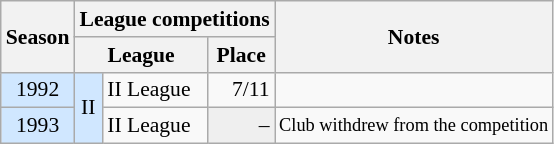<table class="wikitable" style="text-align:center;font-size:90%">
<tr>
<th rowspan="2">Season</th>
<th colspan="3">League competitions</th>
<th rowspan="2">Notes</th>
</tr>
<tr>
<th colspan="2">League</th>
<th>Place</th>
</tr>
<tr>
<td bgcolor="d0e7ff">1992</td>
<td rowspan="2" bgcolor="d0e7ff">II</td>
<td style="text-align:left">II League</td>
<td style="text-align:right">7<span>/11</span></td>
<td style="text-align:left;font-size:85%"></td>
</tr>
<tr>
<td bgcolor="d0e7ff">1993</td>
<td style="text-align:left">II League</td>
<td style="text-align:right;background-color:#EFEFEF">–</td>
<td style="text-align:left;font-size:85%">Club withdrew from the competition</td>
</tr>
</table>
